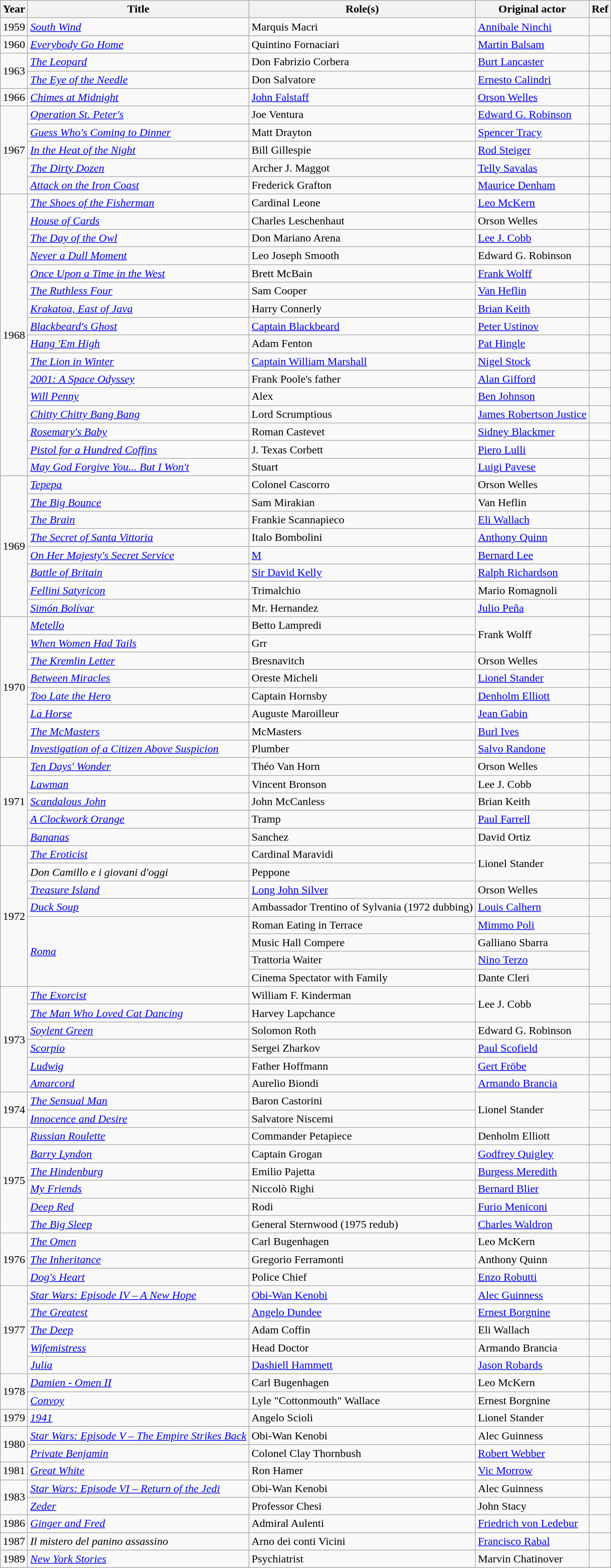<table class="wikitable plainrowheaders sortable">
<tr>
<th scope="col">Year</th>
<th scope="col">Title</th>
<th scope="col">Role(s)</th>
<th scope="col">Original actor</th>
<th scope="col" class="unsortable">Ref</th>
</tr>
<tr>
<td>1959</td>
<td><em><a href='#'>South Wind</a></em></td>
<td>Marquis Macri</td>
<td><a href='#'>Annibale Ninchi</a></td>
<td></td>
</tr>
<tr>
<td>1960</td>
<td><em><a href='#'>Everybody Go Home</a></em></td>
<td>Quintino Fornaciari</td>
<td><a href='#'>Martin Balsam</a></td>
<td></td>
</tr>
<tr>
<td rowspan=2>1963</td>
<td><em><a href='#'>The Leopard</a></em></td>
<td>Don Fabrizio Corbera</td>
<td><a href='#'>Burt Lancaster</a></td>
<td></td>
</tr>
<tr>
<td><em><a href='#'>The Eye of the Needle</a></em></td>
<td>Don Salvatore</td>
<td><a href='#'>Ernesto Calindri</a></td>
<td></td>
</tr>
<tr>
<td>1966</td>
<td><em><a href='#'>Chimes at Midnight</a></em></td>
<td><a href='#'>John Falstaff</a></td>
<td><a href='#'>Orson Welles</a></td>
<td></td>
</tr>
<tr>
<td rowspan=5>1967</td>
<td><em><a href='#'>Operation St. Peter's</a></em></td>
<td>Joe Ventura</td>
<td><a href='#'>Edward G. Robinson</a></td>
<td></td>
</tr>
<tr>
<td><em><a href='#'>Guess Who's Coming to Dinner</a></em></td>
<td>Matt Drayton</td>
<td><a href='#'>Spencer Tracy</a></td>
<td></td>
</tr>
<tr>
<td><em><a href='#'>In the Heat of the Night</a></em></td>
<td>Bill Gillespie</td>
<td><a href='#'>Rod Steiger</a></td>
<td></td>
</tr>
<tr>
<td><em><a href='#'>The Dirty Dozen</a></em></td>
<td>Archer J. Maggot</td>
<td><a href='#'>Telly Savalas</a></td>
<td></td>
</tr>
<tr>
<td><em><a href='#'>Attack on the Iron Coast</a></em></td>
<td>Frederick Grafton</td>
<td><a href='#'>Maurice Denham</a></td>
<td></td>
</tr>
<tr>
<td rowspan=16>1968</td>
<td><em><a href='#'>The Shoes of the Fisherman</a></em></td>
<td>Cardinal Leone</td>
<td><a href='#'>Leo McKern</a></td>
<td></td>
</tr>
<tr>
<td><em><a href='#'>House of Cards</a></em></td>
<td>Charles Leschenhaut</td>
<td>Orson Welles</td>
<td></td>
</tr>
<tr>
<td><em><a href='#'>The Day of the Owl</a></em></td>
<td>Don Mariano Arena</td>
<td><a href='#'>Lee J. Cobb</a></td>
<td></td>
</tr>
<tr>
<td><em><a href='#'>Never a Dull Moment</a></em></td>
<td>Leo Joseph Smooth</td>
<td>Edward G. Robinson</td>
<td></td>
</tr>
<tr>
<td><em><a href='#'>Once Upon a Time in the West</a></em></td>
<td>Brett McBain</td>
<td><a href='#'>Frank Wolff</a></td>
<td></td>
</tr>
<tr>
<td><em><a href='#'>The Ruthless Four</a></em></td>
<td>Sam Cooper</td>
<td><a href='#'>Van Heflin</a></td>
<td></td>
</tr>
<tr>
<td><em><a href='#'>Krakatoa, East of Java</a></em></td>
<td>Harry Connerly</td>
<td><a href='#'>Brian Keith</a></td>
<td></td>
</tr>
<tr>
<td><em><a href='#'>Blackbeard's Ghost</a></em></td>
<td><a href='#'>Captain Blackbeard</a></td>
<td><a href='#'>Peter Ustinov</a></td>
<td></td>
</tr>
<tr>
<td><em><a href='#'>Hang 'Em High</a></em></td>
<td>Adam Fenton</td>
<td><a href='#'>Pat Hingle</a></td>
<td></td>
</tr>
<tr>
<td><em><a href='#'>The Lion in Winter</a></em></td>
<td><a href='#'>Captain William Marshall</a></td>
<td><a href='#'>Nigel Stock</a></td>
<td></td>
</tr>
<tr>
<td><em><a href='#'>2001: A Space Odyssey</a></em></td>
<td>Frank Poole's father</td>
<td><a href='#'>Alan Gifford</a></td>
<td></td>
</tr>
<tr>
<td><em><a href='#'>Will Penny</a></em></td>
<td>Alex</td>
<td><a href='#'>Ben Johnson</a></td>
<td></td>
</tr>
<tr>
<td><em><a href='#'>Chitty Chitty Bang Bang</a></em></td>
<td>Lord Scrumptious</td>
<td><a href='#'>James Robertson Justice</a></td>
<td></td>
</tr>
<tr>
<td><em><a href='#'>Rosemary's Baby</a></em></td>
<td>Roman Castevet</td>
<td><a href='#'>Sidney Blackmer</a></td>
<td></td>
</tr>
<tr>
<td><em><a href='#'>Pistol for a Hundred Coffins</a></em></td>
<td>J. Texas Corbett</td>
<td><a href='#'>Piero Lulli</a></td>
<td></td>
</tr>
<tr>
<td><em><a href='#'>May God Forgive You... But I Won't</a></em></td>
<td>Stuart</td>
<td><a href='#'>Luigi Pavese</a></td>
<td></td>
</tr>
<tr>
<td rowspan=8>1969</td>
<td><em><a href='#'>Tepepa</a></em></td>
<td>Colonel Cascorro</td>
<td>Orson Welles</td>
<td></td>
</tr>
<tr>
<td><em><a href='#'>The Big Bounce</a></em></td>
<td>Sam Mirakian</td>
<td>Van Heflin</td>
<td></td>
</tr>
<tr>
<td><em><a href='#'>The Brain</a></em></td>
<td>Frankie Scannapieco</td>
<td><a href='#'>Eli Wallach</a></td>
<td></td>
</tr>
<tr>
<td><em><a href='#'>The Secret of Santa Vittoria</a></em></td>
<td>Italo Bombolini</td>
<td><a href='#'>Anthony Quinn</a></td>
<td></td>
</tr>
<tr>
<td><em><a href='#'>On Her Majesty's Secret Service</a></em></td>
<td><a href='#'>M</a></td>
<td><a href='#'>Bernard Lee</a></td>
<td></td>
</tr>
<tr>
<td><em><a href='#'>Battle of Britain</a></em></td>
<td><a href='#'>Sir David Kelly</a></td>
<td><a href='#'>Ralph Richardson</a></td>
<td></td>
</tr>
<tr>
<td><em><a href='#'>Fellini Satyricon</a></em></td>
<td>Trimalchio</td>
<td>Mario Romagnoli</td>
<td></td>
</tr>
<tr>
<td><em><a href='#'>Simón Bolívar</a></em></td>
<td>Mr. Hernandez</td>
<td><a href='#'>Julio Peña</a></td>
<td></td>
</tr>
<tr>
<td rowspan=8>1970</td>
<td><em><a href='#'>Metello</a></em></td>
<td>Betto Lampredi</td>
<td rowspan=2>Frank Wolff</td>
<td></td>
</tr>
<tr>
<td><em><a href='#'>When Women Had Tails</a></em></td>
<td>Grr</td>
<td></td>
</tr>
<tr>
<td><em><a href='#'>The Kremlin Letter</a></em></td>
<td>Bresnavitch</td>
<td>Orson Welles</td>
<td></td>
</tr>
<tr>
<td><em><a href='#'>Between Miracles</a></em></td>
<td>Oreste Micheli</td>
<td><a href='#'>Lionel Stander</a></td>
<td></td>
</tr>
<tr>
<td><em><a href='#'>Too Late the Hero</a></em></td>
<td>Captain Hornsby</td>
<td><a href='#'>Denholm Elliott</a></td>
<td></td>
</tr>
<tr>
<td><em><a href='#'>La Horse</a></em></td>
<td>Auguste Maroilleur</td>
<td><a href='#'>Jean Gabin</a></td>
<td></td>
</tr>
<tr>
<td><em><a href='#'>The McMasters</a></em></td>
<td>McMasters</td>
<td><a href='#'>Burl Ives</a></td>
<td></td>
</tr>
<tr>
<td><em><a href='#'>Investigation of a Citizen Above Suspicion</a></em></td>
<td>Plumber</td>
<td><a href='#'>Salvo Randone</a></td>
<td></td>
</tr>
<tr>
<td rowspan=5>1971</td>
<td><em><a href='#'>Ten Days' Wonder</a></em></td>
<td>Théo Van Horn</td>
<td>Orson Welles</td>
<td></td>
</tr>
<tr>
<td><em><a href='#'>Lawman</a></em></td>
<td>Vincent Bronson</td>
<td>Lee J. Cobb</td>
<td></td>
</tr>
<tr>
<td><em><a href='#'>Scandalous John</a></em></td>
<td>John McCanless</td>
<td>Brian Keith</td>
<td></td>
</tr>
<tr>
<td><em><a href='#'>A Clockwork Orange</a></em></td>
<td>Tramp</td>
<td><a href='#'>Paul Farrell</a></td>
<td></td>
</tr>
<tr>
<td><em><a href='#'>Bananas</a></em></td>
<td>Sanchez</td>
<td>David Ortiz</td>
<td></td>
</tr>
<tr>
<td rowspan=8>1972</td>
<td><em><a href='#'>The Eroticist</a></em></td>
<td>Cardinal Maravidi</td>
<td rowspan=2>Lionel Stander</td>
<td></td>
</tr>
<tr>
<td><em>Don Camillo e i giovani d'oggi</em></td>
<td>Peppone</td>
<td></td>
</tr>
<tr>
<td><em><a href='#'>Treasure Island</a></em></td>
<td><a href='#'>Long John Silver</a></td>
<td>Orson Welles</td>
<td></td>
</tr>
<tr>
<td><em><a href='#'>Duck Soup</a></em></td>
<td>Ambassador Trentino of Sylvania (1972 dubbing)</td>
<td><a href='#'>Louis Calhern</a></td>
<td></td>
</tr>
<tr>
<td rowspan=4><em><a href='#'>Roma</a></em></td>
<td>Roman Eating in Terrace</td>
<td><a href='#'>Mimmo Poli</a></td>
<td rowspan=4></td>
</tr>
<tr>
<td>Music Hall Compere</td>
<td>Galliano Sbarra</td>
</tr>
<tr>
<td>Trattoria Waiter</td>
<td><a href='#'>Nino Terzo</a></td>
</tr>
<tr>
<td>Cinema Spectator with Family</td>
<td>Dante Cleri</td>
</tr>
<tr>
<td rowspan=6>1973</td>
<td><em><a href='#'>The Exorcist</a></em></td>
<td>William F. Kinderman</td>
<td rowspan=2>Lee J. Cobb</td>
<td></td>
</tr>
<tr>
<td><em><a href='#'>The Man Who Loved Cat Dancing</a></em></td>
<td>Harvey Lapchance</td>
<td></td>
</tr>
<tr>
<td><em><a href='#'>Soylent Green</a></em></td>
<td>Solomon Roth</td>
<td>Edward G. Robinson</td>
<td></td>
</tr>
<tr>
<td><em><a href='#'>Scorpio</a></em></td>
<td>Sergei Zharkov</td>
<td><a href='#'>Paul Scofield</a></td>
<td></td>
</tr>
<tr>
<td><em><a href='#'>Ludwig</a></em></td>
<td>Father Hoffmann</td>
<td><a href='#'>Gert Fröbe</a></td>
<td></td>
</tr>
<tr>
<td><em><a href='#'>Amarcord</a></em></td>
<td>Aurelio Biondi</td>
<td><a href='#'>Armando Brancia</a></td>
<td></td>
</tr>
<tr>
<td rowspan=2>1974</td>
<td><em><a href='#'>The Sensual Man</a></em></td>
<td>Baron Castorini</td>
<td rowspan=2>Lionel Stander</td>
<td></td>
</tr>
<tr>
<td><em><a href='#'>Innocence and Desire</a></em></td>
<td>Salvatore Niscemi</td>
<td></td>
</tr>
<tr>
<td rowspan=6>1975</td>
<td><em><a href='#'>Russian Roulette</a></em></td>
<td>Commander Petapiece</td>
<td>Denholm Elliott</td>
<td></td>
</tr>
<tr>
<td><em><a href='#'>Barry Lyndon</a></em></td>
<td>Captain Grogan</td>
<td><a href='#'>Godfrey Quigley</a></td>
<td></td>
</tr>
<tr>
<td><em><a href='#'>The Hindenburg</a></em></td>
<td>Emilio Pajetta</td>
<td><a href='#'>Burgess Meredith</a></td>
<td></td>
</tr>
<tr>
<td><em><a href='#'>My Friends</a></em></td>
<td>Niccolò Righi</td>
<td><a href='#'>Bernard Blier</a></td>
<td></td>
</tr>
<tr>
<td><em><a href='#'>Deep Red</a></em></td>
<td>Rodi</td>
<td><a href='#'>Furio Meniconi</a></td>
<td></td>
</tr>
<tr>
<td><em><a href='#'>The Big Sleep</a></em></td>
<td>General Sternwood (1975 redub)</td>
<td><a href='#'>Charles Waldron</a></td>
<td></td>
</tr>
<tr>
<td rowspan=3>1976</td>
<td><em><a href='#'>The Omen</a></em></td>
<td>Carl Bugenhagen</td>
<td>Leo McKern</td>
<td></td>
</tr>
<tr>
<td><em><a href='#'>The Inheritance</a></em></td>
<td>Gregorio Ferramonti</td>
<td>Anthony Quinn</td>
<td></td>
</tr>
<tr>
<td><em><a href='#'>Dog's Heart</a></em></td>
<td>Police Chief</td>
<td><a href='#'>Enzo Robutti</a></td>
<td></td>
</tr>
<tr>
<td rowspan=5>1977</td>
<td><em><a href='#'>Star Wars: Episode IV – A New Hope</a></em></td>
<td><a href='#'>Obi-Wan Kenobi</a></td>
<td><a href='#'>Alec Guinness</a></td>
<td></td>
</tr>
<tr>
<td><em><a href='#'>The Greatest</a></em></td>
<td><a href='#'>Angelo Dundee</a></td>
<td><a href='#'>Ernest Borgnine</a></td>
<td></td>
</tr>
<tr>
<td><em><a href='#'>The Deep</a></em></td>
<td>Adam Coffin</td>
<td>Eli Wallach</td>
<td></td>
</tr>
<tr>
<td><em><a href='#'>Wifemistress</a></em></td>
<td>Head Doctor</td>
<td>Armando Brancia</td>
<td></td>
</tr>
<tr>
<td><em><a href='#'>Julia</a></em></td>
<td><a href='#'>Dashiell Hammett</a></td>
<td><a href='#'>Jason Robards</a></td>
<td></td>
</tr>
<tr>
<td rowspan=2>1978</td>
<td><em><a href='#'>Damien - Omen II</a></em></td>
<td>Carl Bugenhagen</td>
<td>Leo McKern</td>
<td></td>
</tr>
<tr>
<td><em><a href='#'>Convoy</a></em></td>
<td>Lyle "Cottonmouth" Wallace</td>
<td>Ernest Borgnine</td>
<td></td>
</tr>
<tr>
<td>1979</td>
<td><em><a href='#'>1941</a></em></td>
<td>Angelo Scioli</td>
<td>Lionel Stander</td>
<td></td>
</tr>
<tr>
<td rowspan=2>1980</td>
<td><em><a href='#'>Star Wars: Episode V – The Empire Strikes Back</a></em></td>
<td>Obi-Wan Kenobi</td>
<td>Alec Guinness</td>
<td></td>
</tr>
<tr>
<td><em><a href='#'>Private Benjamin</a></em></td>
<td>Colonel Clay Thornbush</td>
<td><a href='#'>Robert Webber</a></td>
<td></td>
</tr>
<tr>
<td>1981</td>
<td><em><a href='#'>Great White</a></em></td>
<td>Ron Hamer</td>
<td><a href='#'>Vic Morrow</a></td>
<td></td>
</tr>
<tr>
<td rowspan=2>1983</td>
<td><em><a href='#'>Star Wars: Episode VI – Return of the Jedi</a></em></td>
<td>Obi-Wan Kenobi</td>
<td>Alec Guinness</td>
<td></td>
</tr>
<tr>
<td><em><a href='#'>Zeder</a></em></td>
<td>Professor Chesi</td>
<td>John Stacy</td>
<td></td>
</tr>
<tr>
<td>1986</td>
<td><em><a href='#'>Ginger and Fred</a></em></td>
<td>Admiral Aulenti</td>
<td><a href='#'>Friedrich von Ledebur</a></td>
<td></td>
</tr>
<tr>
<td>1987</td>
<td><em>Il mistero del panino assassino</em></td>
<td>Arno dei conti Vicini</td>
<td><a href='#'>Francisco Rabal</a></td>
<td></td>
</tr>
<tr>
<td>1989</td>
<td><em><a href='#'>New York Stories</a></em></td>
<td>Psychiatrist</td>
<td>Marvin Chatinover</td>
<td></td>
</tr>
</table>
